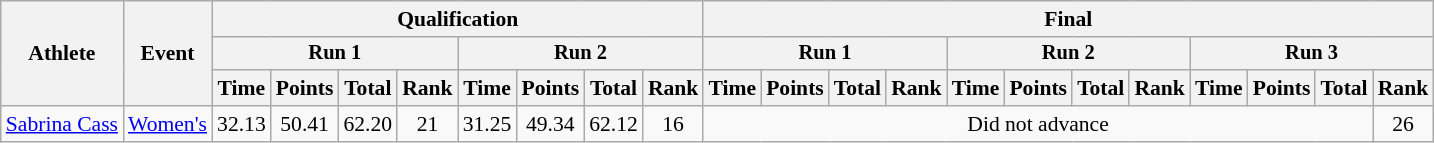<table class=wikitable style=font-size:90%;text-align:center>
<tr>
<th rowspan=3>Athlete</th>
<th rowspan=3>Event</th>
<th colspan=8>Qualification</th>
<th colspan=12>Final</th>
</tr>
<tr style=font-size:95%>
<th colspan=4>Run 1</th>
<th colspan=4>Run 2</th>
<th colspan=4>Run 1</th>
<th colspan=4>Run 2</th>
<th colspan=4>Run 3</th>
</tr>
<tr>
<th>Time</th>
<th>Points</th>
<th>Total</th>
<th>Rank</th>
<th>Time</th>
<th>Points</th>
<th>Total</th>
<th>Rank</th>
<th>Time</th>
<th>Points</th>
<th>Total</th>
<th>Rank</th>
<th>Time</th>
<th>Points</th>
<th>Total</th>
<th>Rank</th>
<th>Time</th>
<th>Points</th>
<th>Total</th>
<th>Rank</th>
</tr>
<tr>
<td align=left><a href='#'>Sabrina Cass</a></td>
<td align=left><a href='#'>Women's</a></td>
<td>32.13</td>
<td>50.41</td>
<td>62.20</td>
<td>21</td>
<td>31.25</td>
<td>49.34</td>
<td>62.12</td>
<td>16</td>
<td colspan=11>Did not advance</td>
<td>26</td>
</tr>
</table>
